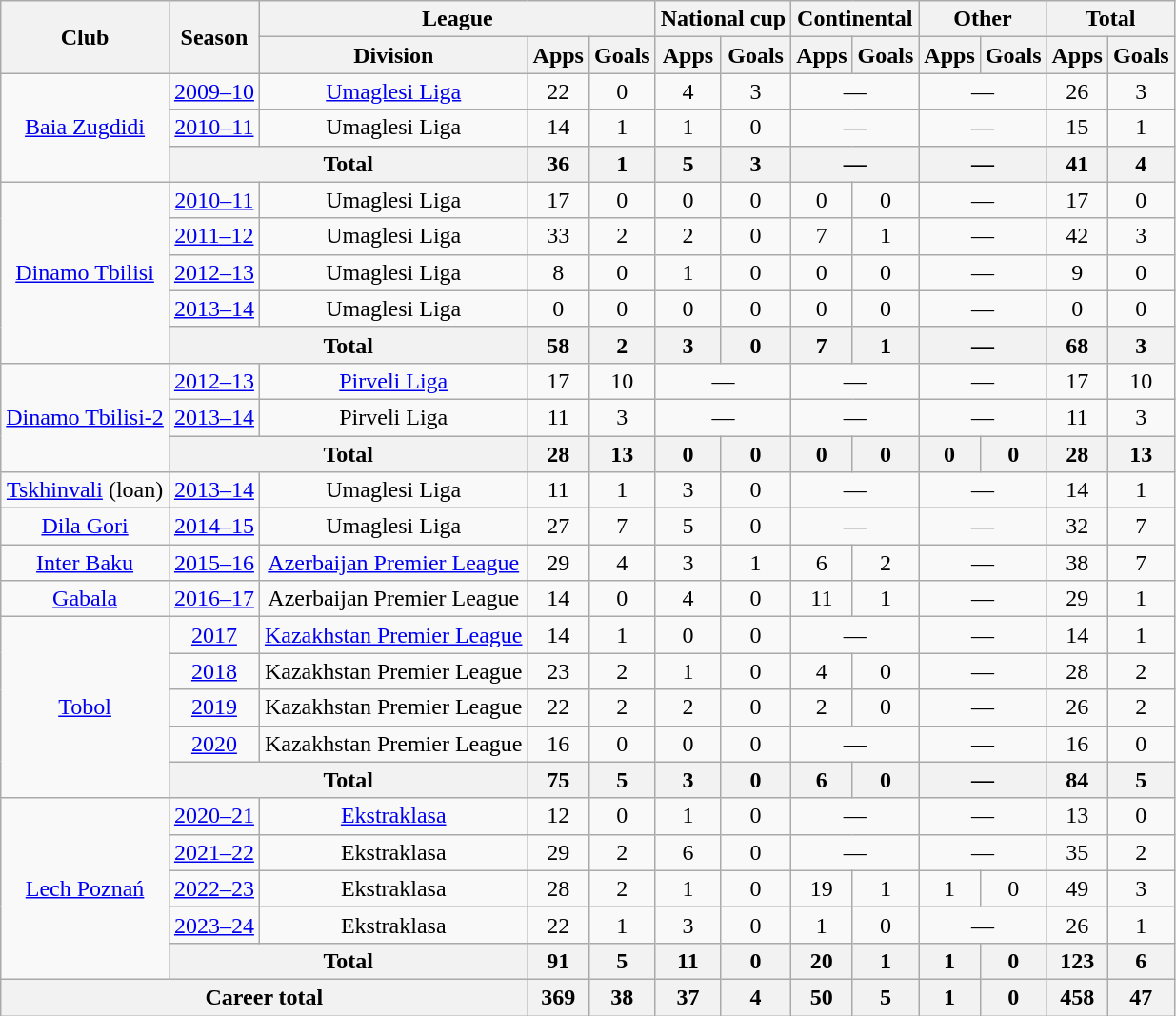<table class="wikitable" style="text-align:center">
<tr>
<th rowspan="2">Club</th>
<th rowspan="2">Season</th>
<th colspan="3">League</th>
<th colspan="2">National cup</th>
<th colspan="2">Continental</th>
<th colspan="2">Other</th>
<th colspan="2">Total</th>
</tr>
<tr>
<th>Division</th>
<th>Apps</th>
<th>Goals</th>
<th>Apps</th>
<th>Goals</th>
<th>Apps</th>
<th>Goals</th>
<th>Apps</th>
<th>Goals</th>
<th>Apps</th>
<th>Goals</th>
</tr>
<tr>
<td rowspan="3"><a href='#'>Baia Zugdidi</a></td>
<td><a href='#'>2009–10</a></td>
<td><a href='#'>Umaglesi Liga</a></td>
<td>22</td>
<td>0</td>
<td>4</td>
<td>3</td>
<td colspan="2">—</td>
<td colspan="2">—</td>
<td>26</td>
<td>3</td>
</tr>
<tr>
<td><a href='#'>2010–11</a></td>
<td>Umaglesi Liga</td>
<td>14</td>
<td>1</td>
<td>1</td>
<td>0</td>
<td colspan="2">—</td>
<td colspan="2">—</td>
<td>15</td>
<td>1</td>
</tr>
<tr>
<th colspan="2">Total</th>
<th>36</th>
<th>1</th>
<th>5</th>
<th>3</th>
<th colspan="2">—</th>
<th colspan="2">—</th>
<th>41</th>
<th>4</th>
</tr>
<tr>
<td rowspan="5"><a href='#'>Dinamo Tbilisi</a></td>
<td><a href='#'>2010–11</a></td>
<td>Umaglesi Liga</td>
<td>17</td>
<td>0</td>
<td>0</td>
<td>0</td>
<td>0</td>
<td>0</td>
<td colspan="2">—</td>
<td>17</td>
<td>0</td>
</tr>
<tr>
<td><a href='#'>2011–12</a></td>
<td>Umaglesi Liga</td>
<td>33</td>
<td>2</td>
<td>2</td>
<td>0</td>
<td>7</td>
<td>1</td>
<td colspan="2">—</td>
<td>42</td>
<td>3</td>
</tr>
<tr>
<td><a href='#'>2012–13</a></td>
<td>Umaglesi Liga</td>
<td>8</td>
<td>0</td>
<td>1</td>
<td>0</td>
<td>0</td>
<td>0</td>
<td colspan="2">—</td>
<td>9</td>
<td>0</td>
</tr>
<tr>
<td><a href='#'>2013–14</a></td>
<td>Umaglesi Liga</td>
<td>0</td>
<td>0</td>
<td>0</td>
<td>0</td>
<td>0</td>
<td>0</td>
<td colspan="2">—</td>
<td>0</td>
<td>0</td>
</tr>
<tr>
<th colspan="2">Total</th>
<th>58</th>
<th>2</th>
<th>3</th>
<th>0</th>
<th>7</th>
<th>1</th>
<th colspan="2">—</th>
<th>68</th>
<th>3</th>
</tr>
<tr>
<td rowspan="3"><a href='#'>Dinamo Tbilisi-2</a></td>
<td><a href='#'>2012–13</a></td>
<td><a href='#'>Pirveli Liga</a></td>
<td>17</td>
<td>10</td>
<td colspan="2">—</td>
<td colspan="2">—</td>
<td colspan="2">—</td>
<td>17</td>
<td>10</td>
</tr>
<tr>
<td><a href='#'>2013–14</a></td>
<td>Pirveli Liga</td>
<td>11</td>
<td>3</td>
<td colspan="2">—</td>
<td colspan="2">—</td>
<td colspan="2">—</td>
<td>11</td>
<td>3</td>
</tr>
<tr>
<th colspan="2">Total</th>
<th>28</th>
<th>13</th>
<th>0</th>
<th>0</th>
<th>0</th>
<th>0</th>
<th>0</th>
<th>0</th>
<th>28</th>
<th>13</th>
</tr>
<tr>
<td><a href='#'>Tskhinvali</a> (loan)</td>
<td><a href='#'>2013–14</a></td>
<td>Umaglesi Liga</td>
<td>11</td>
<td>1</td>
<td>3</td>
<td>0</td>
<td colspan="2">—</td>
<td colspan="2">—</td>
<td>14</td>
<td>1</td>
</tr>
<tr>
<td><a href='#'>Dila Gori</a></td>
<td><a href='#'>2014–15</a></td>
<td>Umaglesi Liga</td>
<td>27</td>
<td>7</td>
<td>5</td>
<td>0</td>
<td colspan="2">—</td>
<td colspan="2">—</td>
<td>32</td>
<td>7</td>
</tr>
<tr>
<td><a href='#'>Inter Baku</a></td>
<td><a href='#'>2015–16</a></td>
<td><a href='#'>Azerbaijan Premier League</a></td>
<td>29</td>
<td>4</td>
<td>3</td>
<td>1</td>
<td>6</td>
<td>2</td>
<td colspan="2">—</td>
<td>38</td>
<td>7</td>
</tr>
<tr>
<td><a href='#'>Gabala</a></td>
<td><a href='#'>2016–17</a></td>
<td>Azerbaijan Premier League</td>
<td>14</td>
<td>0</td>
<td>4</td>
<td>0</td>
<td>11</td>
<td>1</td>
<td colspan="2">—</td>
<td>29</td>
<td>1</td>
</tr>
<tr>
<td rowspan="5"><a href='#'>Tobol</a></td>
<td><a href='#'>2017</a></td>
<td><a href='#'>Kazakhstan Premier League</a></td>
<td>14</td>
<td>1</td>
<td>0</td>
<td>0</td>
<td colspan="2">—</td>
<td colspan="2">—</td>
<td>14</td>
<td>1</td>
</tr>
<tr>
<td><a href='#'>2018</a></td>
<td>Kazakhstan Premier League</td>
<td>23</td>
<td>2</td>
<td>1</td>
<td>0</td>
<td>4</td>
<td>0</td>
<td colspan="2">—</td>
<td>28</td>
<td>2</td>
</tr>
<tr>
<td><a href='#'>2019</a></td>
<td>Kazakhstan Premier League</td>
<td>22</td>
<td>2</td>
<td>2</td>
<td>0</td>
<td>2</td>
<td>0</td>
<td colspan="2">—</td>
<td>26</td>
<td>2</td>
</tr>
<tr>
<td><a href='#'>2020</a></td>
<td>Kazakhstan Premier League</td>
<td>16</td>
<td>0</td>
<td>0</td>
<td>0</td>
<td colspan="2">—</td>
<td colspan="2">—</td>
<td>16</td>
<td>0</td>
</tr>
<tr>
<th colspan="2">Total</th>
<th>75</th>
<th>5</th>
<th>3</th>
<th>0</th>
<th>6</th>
<th>0</th>
<th colspan="2">—</th>
<th>84</th>
<th>5</th>
</tr>
<tr>
<td rowspan="5"><a href='#'>Lech Poznań</a></td>
<td><a href='#'>2020–21</a></td>
<td><a href='#'>Ekstraklasa</a></td>
<td>12</td>
<td>0</td>
<td>1</td>
<td>0</td>
<td colspan="2">—</td>
<td colspan="2">—</td>
<td>13</td>
<td>0</td>
</tr>
<tr>
<td><a href='#'>2021–22</a></td>
<td>Ekstraklasa</td>
<td>29</td>
<td>2</td>
<td>6</td>
<td>0</td>
<td colspan="2">—</td>
<td colspan="2">—</td>
<td>35</td>
<td>2</td>
</tr>
<tr>
<td><a href='#'>2022–23</a></td>
<td>Ekstraklasa</td>
<td>28</td>
<td>2</td>
<td>1</td>
<td>0</td>
<td>19</td>
<td>1</td>
<td>1</td>
<td>0</td>
<td>49</td>
<td>3</td>
</tr>
<tr>
<td><a href='#'>2023–24</a></td>
<td>Ekstraklasa</td>
<td>22</td>
<td>1</td>
<td>3</td>
<td>0</td>
<td>1</td>
<td>0</td>
<td colspan="2">—</td>
<td>26</td>
<td>1</td>
</tr>
<tr>
<th colspan="2">Total</th>
<th>91</th>
<th>5</th>
<th>11</th>
<th>0</th>
<th>20</th>
<th>1</th>
<th>1</th>
<th>0</th>
<th>123</th>
<th>6</th>
</tr>
<tr>
<th colspan="3">Career total</th>
<th>369</th>
<th>38</th>
<th>37</th>
<th>4</th>
<th>50</th>
<th>5</th>
<th>1</th>
<th>0</th>
<th>458</th>
<th>47</th>
</tr>
</table>
